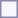<table style="border:1px solid #8888aa; background-color:#f7f8ff; padding:5px; font-size:95%; margin: 0px 12px 12px 0px;">
</table>
